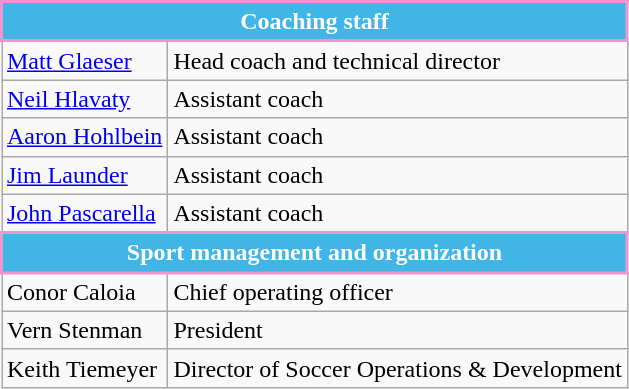<table class="wikitable">
<tr>
<th style="background:#41B6E6; color:#FFFFFF; border:2px solid #EF95CF;" colspan="2">Coaching staff</th>
</tr>
<tr>
<td> <a href='#'>Matt Glaeser</a></td>
<td>Head coach and technical director</td>
</tr>
<tr>
<td> <a href='#'>Neil Hlavaty</a></td>
<td>Assistant coach</td>
</tr>
<tr>
<td> <a href='#'>Aaron Hohlbein</a></td>
<td>Assistant coach</td>
</tr>
<tr>
<td> <a href='#'>Jim Launder</a></td>
<td>Assistant coach</td>
</tr>
<tr>
<td> <a href='#'>John Pascarella</a></td>
<td>Assistant coach</td>
</tr>
<tr>
<th style="background:#41B6E6; color:#FFFFFF; border:2px solid #EF95CF;" colspan="2">Sport management and organization</th>
</tr>
<tr>
<td> Conor Caloia</td>
<td>Chief operating officer</td>
</tr>
<tr>
<td> Vern Stenman</td>
<td>President</td>
</tr>
<tr>
<td> Keith Tiemeyer</td>
<td>Director of Soccer Operations & Development</td>
</tr>
</table>
